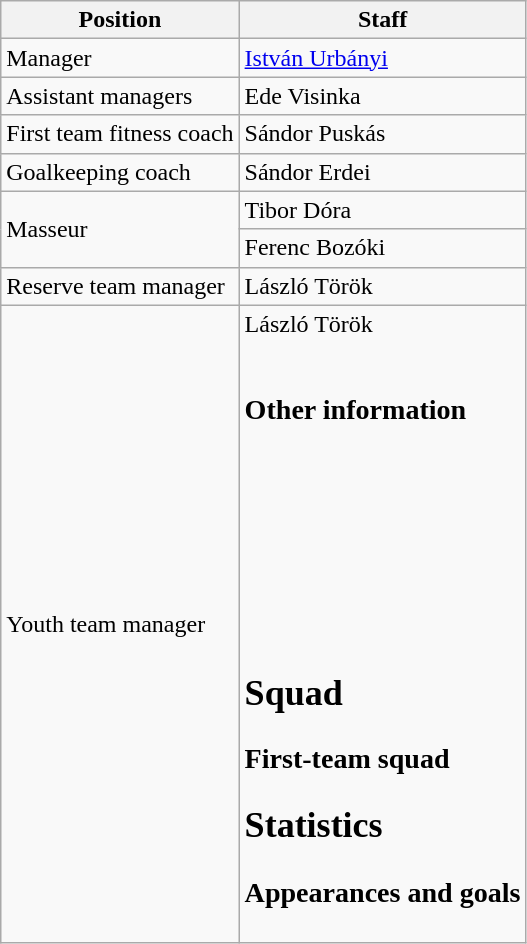<table class="wikitable">
<tr>
<th>Position</th>
<th>Staff</th>
</tr>
<tr>
<td>Manager</td>
<td> <a href='#'>István Urbányi</a></td>
</tr>
<tr>
<td>Assistant managers</td>
<td> Ede Visinka</td>
</tr>
<tr>
<td>First team fitness coach</td>
<td> Sándor Puskás</td>
</tr>
<tr>
<td>Goalkeeping coach</td>
<td> Sándor Erdei</td>
</tr>
<tr>
<td rowspan="2">Masseur</td>
<td> Tibor Dóra</td>
</tr>
<tr>
<td> Ferenc Bozóki</td>
</tr>
<tr>
<td>Reserve team manager</td>
<td> László Török</td>
</tr>
<tr>
<td>Youth team manager</td>
<td> László Török<br><br><h3>Other information</h3><br><br><br><br><br><br><br><h2>Squad</h2><h3>First-team squad</h3>



























<h2>Statistics</h2><h3>Appearances and goals</h3>


































</td>
</tr>
</table>
